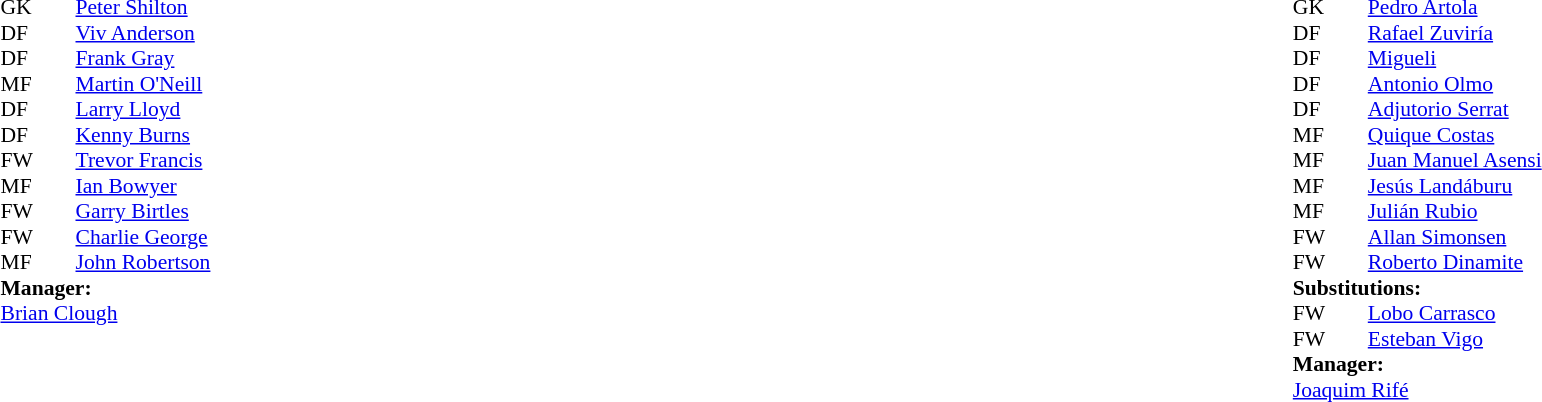<table width="100%">
<tr>
<td valign="top" width="50%"><br><table style="font-size:90%" cellspacing="0" cellpadding="0">
<tr>
<th width=25></th>
<th width=25></th>
</tr>
<tr>
<td>GK</td>
<td></td>
<td> <a href='#'>Peter Shilton</a></td>
</tr>
<tr>
<td>DF</td>
<td></td>
<td> <a href='#'>Viv Anderson</a></td>
</tr>
<tr>
<td>DF</td>
<td></td>
<td> <a href='#'>Frank Gray</a></td>
</tr>
<tr>
<td>MF</td>
<td></td>
<td> <a href='#'>Martin O'Neill</a></td>
</tr>
<tr>
<td>DF</td>
<td></td>
<td> <a href='#'>Larry Lloyd</a></td>
</tr>
<tr>
<td>DF</td>
<td></td>
<td> <a href='#'>Kenny Burns</a></td>
</tr>
<tr>
<td>FW</td>
<td></td>
<td> <a href='#'>Trevor Francis</a></td>
</tr>
<tr>
<td>MF</td>
<td></td>
<td> <a href='#'>Ian Bowyer</a></td>
</tr>
<tr>
<td>FW</td>
<td></td>
<td> <a href='#'>Garry Birtles</a></td>
</tr>
<tr>
<td>FW</td>
<td></td>
<td> <a href='#'>Charlie George</a></td>
</tr>
<tr>
<td>MF</td>
<td></td>
<td> <a href='#'>John Robertson</a></td>
</tr>
<tr>
<td colspan=3><strong>Manager:</strong></td>
</tr>
<tr>
<td colspan=4> <a href='#'>Brian Clough</a></td>
</tr>
</table>
</td>
<td valign="top" width="50%"><br><table style="font-size: 90%" cellspacing="0" cellpadding="0" align=center>
<tr>
<td colspan="4"></td>
</tr>
<tr>
<th width=25></th>
<th width=25></th>
</tr>
<tr>
<td>GK</td>
<td></td>
<td> <a href='#'>Pedro Artola</a></td>
</tr>
<tr>
<td>DF</td>
<td></td>
<td> <a href='#'>Rafael Zuviría</a></td>
</tr>
<tr>
<td>DF</td>
<td></td>
<td> <a href='#'>Migueli</a></td>
</tr>
<tr>
<td>DF</td>
<td></td>
<td> <a href='#'>Antonio Olmo</a></td>
</tr>
<tr>
<td>DF</td>
<td></td>
<td> <a href='#'>Adjutorio Serrat</a></td>
</tr>
<tr>
<td>MF</td>
<td></td>
<td> <a href='#'>Quique Costas</a></td>
</tr>
<tr>
<td>MF</td>
<td></td>
<td> <a href='#'>Juan Manuel Asensi</a></td>
</tr>
<tr>
<td>MF</td>
<td></td>
<td> <a href='#'>Jesús Landáburu</a></td>
</tr>
<tr>
<td>MF</td>
<td></td>
<td> <a href='#'>Julián Rubio</a></td>
</tr>
<tr>
<td>FW</td>
<td></td>
<td> <a href='#'>Allan Simonsen</a></td>
<td></td>
<td></td>
</tr>
<tr>
<td>FW</td>
<td></td>
<td> <a href='#'>Roberto Dinamite</a></td>
<td></td>
<td></td>
</tr>
<tr>
<td colspan=3><strong>Substitutions:</strong></td>
</tr>
<tr>
<td>FW</td>
<td></td>
<td> <a href='#'>Lobo Carrasco</a></td>
<td></td>
<td></td>
</tr>
<tr>
<td>FW</td>
<td></td>
<td> <a href='#'>Esteban Vigo</a></td>
<td></td>
<td></td>
</tr>
<tr>
<td colspan=3><strong>Manager:</strong></td>
</tr>
<tr>
<td colspan=4> <a href='#'>Joaquim Rifé</a></td>
</tr>
</table>
</td>
</tr>
</table>
